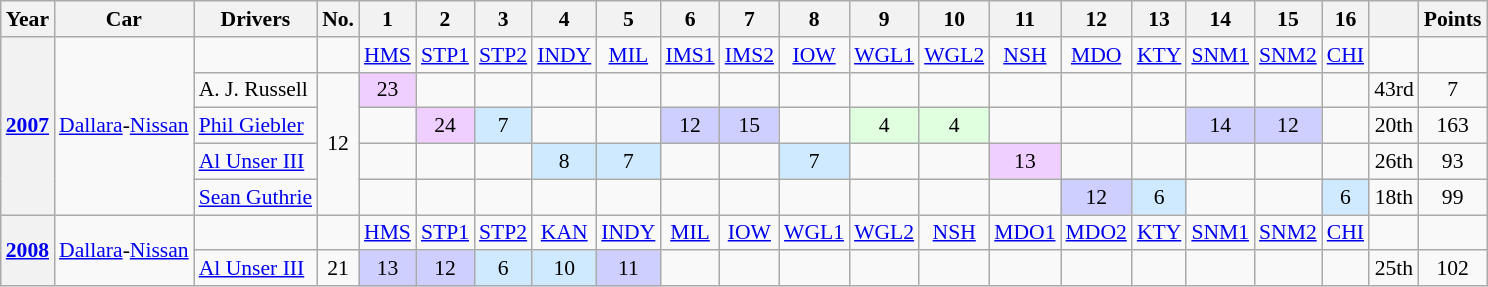<table class="wikitable" style="text-align:center; font-size:90%">
<tr>
<th>Year</th>
<th>Car</th>
<th>Drivers</th>
<th>No.</th>
<th>1</th>
<th>2</th>
<th>3</th>
<th>4</th>
<th>5</th>
<th>6</th>
<th>7</th>
<th>8</th>
<th>9</th>
<th>10</th>
<th>11</th>
<th>12</th>
<th>13</th>
<th>14</th>
<th>15</th>
<th>16</th>
<th></th>
<th>Points</th>
</tr>
<tr>
<th rowspan="5"><a href='#'>2007</a></th>
<td rowspan="5"><a href='#'>Dallara</a>-<a href='#'>Nissan</a></td>
<td></td>
<td></td>
<td><a href='#'>HMS</a></td>
<td><a href='#'>STP1</a></td>
<td><a href='#'>STP2</a></td>
<td><a href='#'>INDY</a></td>
<td><a href='#'>MIL</a></td>
<td><a href='#'>IMS1</a></td>
<td><a href='#'>IMS2</a></td>
<td><a href='#'>IOW</a></td>
<td><a href='#'>WGL1</a></td>
<td><a href='#'>WGL2</a></td>
<td><a href='#'>NSH</a></td>
<td><a href='#'>MDO</a></td>
<td><a href='#'>KTY</a></td>
<td><a href='#'>SNM1</a></td>
<td><a href='#'>SNM2</a></td>
<td><a href='#'>CHI</a></td>
<td></td>
<td></td>
</tr>
<tr>
<td align="left"> A. J. Russell</td>
<td rowspan="4">12</td>
<td style="background:#EFCFFF;">23</td>
<td></td>
<td></td>
<td></td>
<td></td>
<td></td>
<td></td>
<td></td>
<td></td>
<td></td>
<td></td>
<td></td>
<td></td>
<td></td>
<td></td>
<td></td>
<td>43rd</td>
<td>7</td>
</tr>
<tr>
<td align="left"> <a href='#'>Phil Giebler</a></td>
<td></td>
<td style="background:#EFCFFF;">24</td>
<td style="background:#CFEAFF;">7</td>
<td></td>
<td></td>
<td style="background:#CFCFFF;">12</td>
<td style="background:#CFCFFF;">15</td>
<td></td>
<td style="background:#DFFFDF;">4</td>
<td style="background:#DFFFDF;">4</td>
<td></td>
<td></td>
<td></td>
<td style="background:#CFCFFF;">14</td>
<td style="background:#CFCFFF;">12</td>
<td></td>
<td>20th</td>
<td>163</td>
</tr>
<tr>
<td align="left"> <a href='#'>Al Unser III</a></td>
<td></td>
<td></td>
<td></td>
<td style="background:#CFEAFF;">8</td>
<td style="background:#CFEAFF;">7</td>
<td></td>
<td></td>
<td style="background:#CFEAFF;">7</td>
<td></td>
<td></td>
<td style="background:#EFCFFF;">13</td>
<td></td>
<td></td>
<td></td>
<td></td>
<td></td>
<td>26th</td>
<td>93</td>
</tr>
<tr>
<td align="left"> <a href='#'>Sean Guthrie</a></td>
<td></td>
<td></td>
<td></td>
<td></td>
<td></td>
<td></td>
<td></td>
<td></td>
<td></td>
<td></td>
<td></td>
<td style="background:#CFCFFF;">12</td>
<td style="background:#CFEAFF;">6</td>
<td></td>
<td></td>
<td style="background:#CFEAFF;">6</td>
<td>18th</td>
<td>99</td>
</tr>
<tr>
<th rowspan="2"><a href='#'>2008</a></th>
<td rowspan="2"><a href='#'>Dallara</a>-<a href='#'>Nissan</a></td>
<td></td>
<td></td>
<td><a href='#'>HMS</a></td>
<td><a href='#'>STP1</a></td>
<td><a href='#'>STP2</a></td>
<td><a href='#'>KAN</a></td>
<td><a href='#'>INDY</a></td>
<td><a href='#'>MIL</a></td>
<td><a href='#'>IOW</a></td>
<td><a href='#'>WGL1</a></td>
<td><a href='#'>WGL2</a></td>
<td><a href='#'>NSH</a></td>
<td><a href='#'>MDO1</a></td>
<td><a href='#'>MDO2</a></td>
<td><a href='#'>KTY</a></td>
<td><a href='#'>SNM1</a></td>
<td><a href='#'>SNM2</a></td>
<td><a href='#'>CHI</a></td>
<td></td>
<td></td>
</tr>
<tr>
<td align="left"> <a href='#'>Al Unser III</a></td>
<td>21</td>
<td style="background:#CFCFFF;">13</td>
<td style="background:#CFCFFF;">12</td>
<td style="background:#CFEAFF;">6</td>
<td style="background:#CFEAFF;">10</td>
<td style="background:#CFCFFF;">11</td>
<td></td>
<td></td>
<td></td>
<td></td>
<td></td>
<td></td>
<td></td>
<td></td>
<td></td>
<td></td>
<td></td>
<td>25th</td>
<td>102</td>
</tr>
</table>
